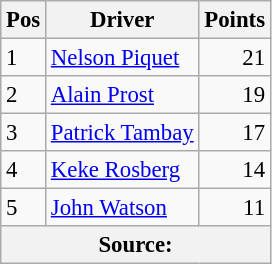<table class="wikitable" style="font-size: 95%;">
<tr>
<th>Pos</th>
<th>Driver</th>
<th>Points</th>
</tr>
<tr>
<td>1</td>
<td> <a href='#'>Nelson Piquet</a></td>
<td style="text-align: right">21</td>
</tr>
<tr>
<td>2</td>
<td> <a href='#'>Alain Prost</a></td>
<td style="text-align: right">19</td>
</tr>
<tr>
<td>3</td>
<td> <a href='#'>Patrick Tambay</a></td>
<td style="text-align: right">17</td>
</tr>
<tr>
<td>4</td>
<td> <a href='#'>Keke Rosberg</a></td>
<td style="text-align: right">14</td>
</tr>
<tr>
<td>5</td>
<td> <a href='#'>John Watson</a></td>
<td style="text-align: right">11</td>
</tr>
<tr>
<th colspan=4>Source: </th>
</tr>
</table>
